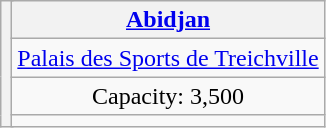<table class="wikitable" style="text-align:center">
<tr>
<th rowspan="4" colspan="2"></th>
<th><a href='#'>Abidjan</a></th>
</tr>
<tr>
<td><a href='#'>Palais des Sports de Treichville</a></td>
</tr>
<tr>
<td>Capacity: 3,500</td>
</tr>
<tr>
<td></td>
</tr>
</table>
